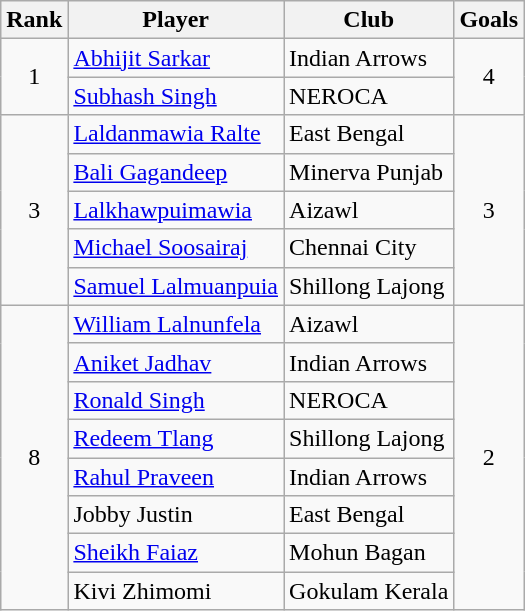<table class="wikitable" style="text-align:center">
<tr>
<th>Rank</th>
<th>Player</th>
<th>Club</th>
<th>Goals</th>
</tr>
<tr>
<td rowspan="2">1</td>
<td align="left"><a href='#'>Abhijit Sarkar</a></td>
<td align="left">Indian Arrows</td>
<td rowspan="2">4</td>
</tr>
<tr>
<td align="left"><a href='#'>Subhash Singh</a></td>
<td align="left">NEROCA</td>
</tr>
<tr>
<td rowspan="5">3</td>
<td align="left"><a href='#'>Laldanmawia Ralte</a></td>
<td align="left">East Bengal</td>
<td rowspan="5">3</td>
</tr>
<tr>
<td align="left"><a href='#'>Bali Gagandeep</a></td>
<td align="left">Minerva Punjab</td>
</tr>
<tr>
<td align="left"><a href='#'>Lalkhawpuimawia</a></td>
<td align="left">Aizawl</td>
</tr>
<tr>
<td align="left"><a href='#'>Michael Soosairaj</a></td>
<td align="left">Chennai City</td>
</tr>
<tr>
<td align="left"><a href='#'>Samuel Lalmuanpuia</a></td>
<td align="left">Shillong Lajong</td>
</tr>
<tr>
<td rowspan="8">8</td>
<td align="left"><a href='#'>William Lalnunfela</a></td>
<td align="left">Aizawl</td>
<td rowspan="8">2</td>
</tr>
<tr>
<td align="left"><a href='#'>Aniket Jadhav</a></td>
<td align="left">Indian Arrows</td>
</tr>
<tr>
<td align="left"><a href='#'>Ronald Singh</a></td>
<td align="left">NEROCA</td>
</tr>
<tr>
<td align="left"><a href='#'>Redeem Tlang</a></td>
<td align="left">Shillong Lajong</td>
</tr>
<tr>
<td align="left"><a href='#'>Rahul Praveen</a></td>
<td align="left">Indian Arrows</td>
</tr>
<tr>
<td align="left">Jobby Justin</td>
<td align="left">East Bengal</td>
</tr>
<tr>
<td align="left"><a href='#'>Sheikh Faiaz</a></td>
<td align="left">Mohun Bagan</td>
</tr>
<tr>
<td align="left">Kivi Zhimomi</td>
<td align="left">Gokulam Kerala</td>
</tr>
</table>
